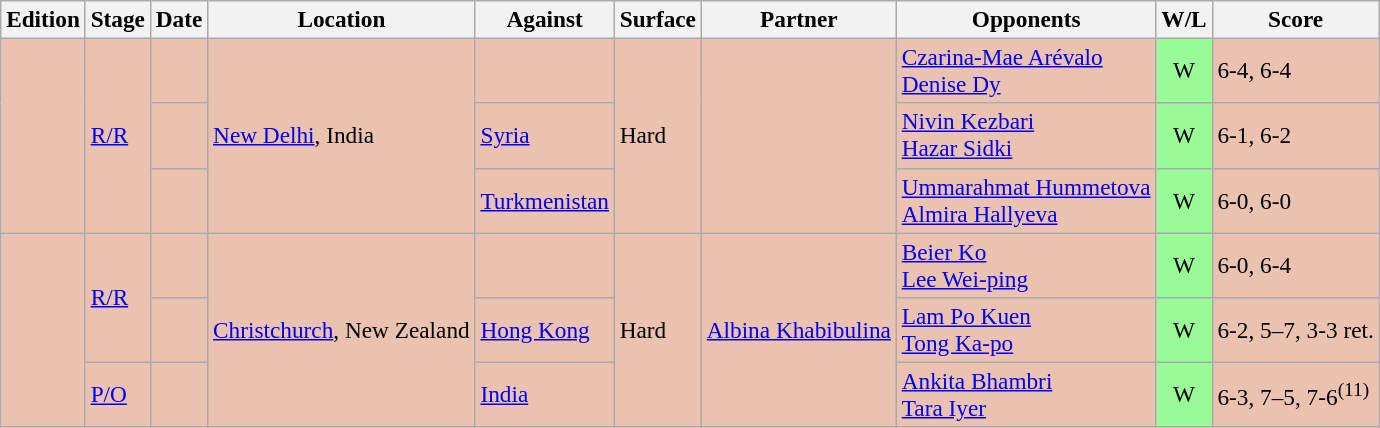<table class="wikitable" style="font-size:97%">
<tr>
<th>Edition</th>
<th>Stage</th>
<th>Date</th>
<th>Location</th>
<th>Against</th>
<th>Surface</th>
<th>Partner</th>
<th>Opponents</th>
<th>W/L</th>
<th>Score</th>
</tr>
<tr bgcolor="#EBC2AF">
<td rowspan="3"></td>
<td rowspan="3"><a href='#'>R/R</a></td>
<td></td>
<td rowspan="3"><a href='#'>New Delhi</a>, India</td>
<td> </td>
<td rowspan="3">Hard</td>
<td rowspan="3"> </td>
<td> <a href='#'>Czarina-Mae Arévalo</a> <br>  <a href='#'>Denise Dy</a></td>
<td style="text-align:center; background:#98fb98;">W</td>
<td>6-4, 6-4</td>
</tr>
<tr bgcolor="#EBC2AF">
<td></td>
<td> <a href='#'>Syria</a></td>
<td> <a href='#'>Nivin Kezbari</a> <br>  <a href='#'>Hazar Sidki</a></td>
<td style="text-align:center; background:#98fb98;">W</td>
<td>6-1, 6-2</td>
</tr>
<tr bgcolor="#EBC2AF">
<td></td>
<td> <a href='#'>Turkmenistan</a></td>
<td> <a href='#'>Ummarahmat Hummetova</a> <br>  <a href='#'>Almira Hallyeva</a></td>
<td style="text-align:center; background:#98fb98;">W</td>
<td>6-0, 6-0</td>
</tr>
<tr bgcolor="#EBC2AF">
<td rowspan="3"></td>
<td rowspan="2"><a href='#'>R/R</a></td>
<td></td>
<td rowspan="3"><a href='#'>Christchurch</a>, New Zealand</td>
<td> </td>
<td rowspan="3">Hard</td>
<td rowspan="3"> <a href='#'>Albina Khabibulina</a></td>
<td> <a href='#'>Beier Ko</a> <br>  <a href='#'>Lee Wei-ping</a></td>
<td style="text-align:center; background:#98fb98;">W</td>
<td>6-0, 6-4</td>
</tr>
<tr bgcolor="#EBC2AF">
<td></td>
<td> <a href='#'>Hong Kong</a></td>
<td> <a href='#'>Lam Po Kuen</a> <br>  <a href='#'>Tong Ka-po</a></td>
<td style="text-align:center; background:#98fb98;">W</td>
<td>6-2, 5–7, 3-3 ret.</td>
</tr>
<tr bgcolor="#EBC2AF">
<td rowspan="1"><a href='#'>P/O</a></td>
<td></td>
<td> <a href='#'>India</a></td>
<td> <a href='#'>Ankita Bhambri</a> <br>  <a href='#'>Tara Iyer</a></td>
<td style="text-align:center; background:#98fb98;">W</td>
<td>6-3, 7–5, 7-6<sup>(11)</sup></td>
</tr>
</table>
